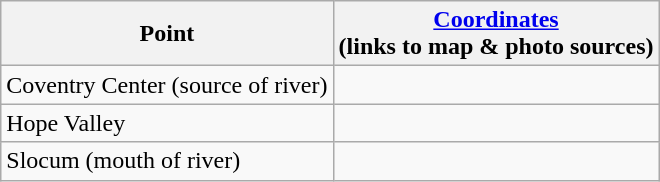<table class="wikitable">
<tr>
<th>Point</th>
<th><a href='#'>Coordinates</a><br>(links to map & photo sources)</th>
</tr>
<tr>
<td>Coventry Center (source of river)</td>
<td> </td>
</tr>
<tr>
<td>Hope Valley</td>
<td> </td>
</tr>
<tr>
<td>Slocum (mouth of river)</td>
<td> </td>
</tr>
</table>
